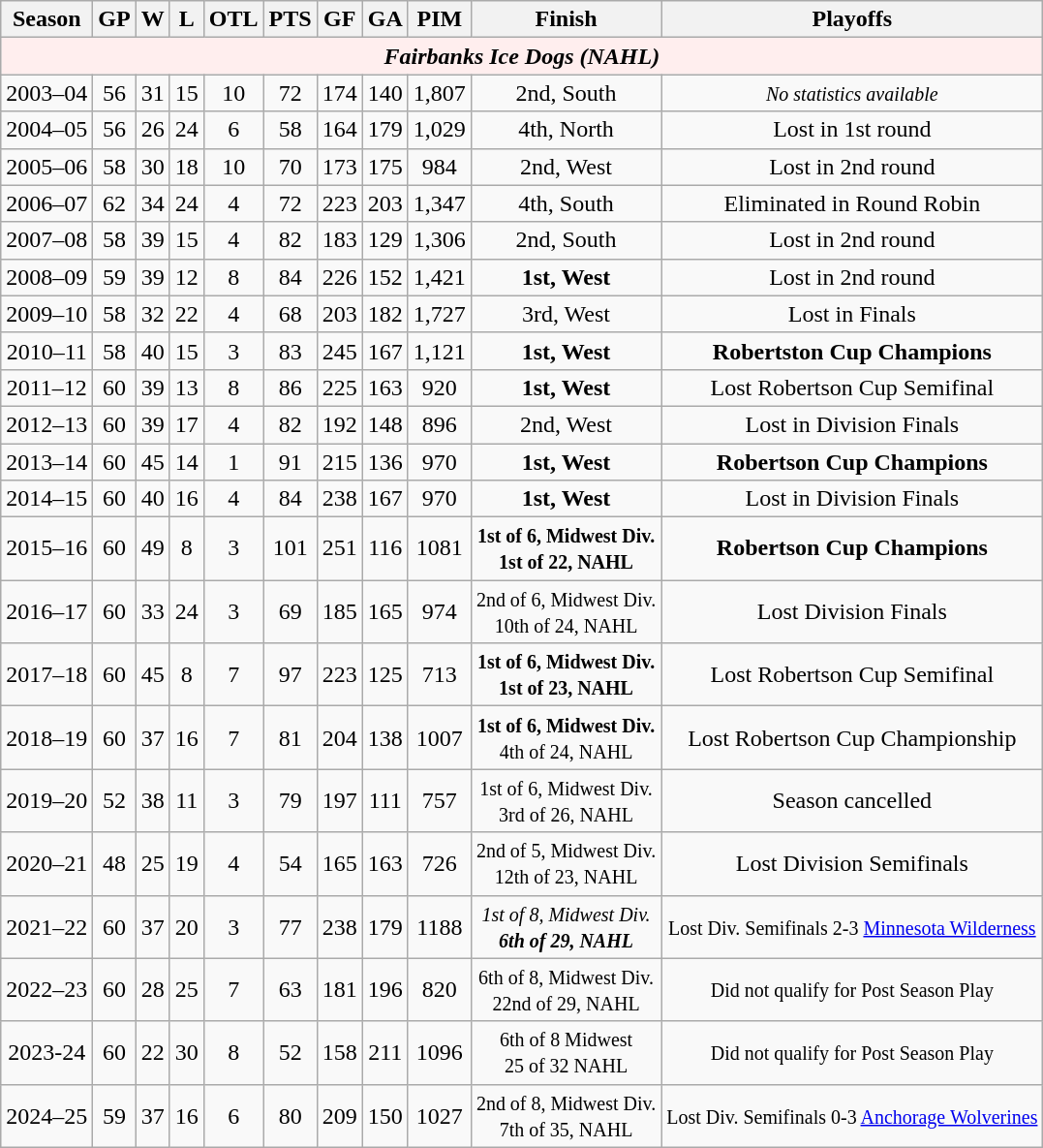<table class="wikitable" style="text-align:center">
<tr>
<th>Season</th>
<th>GP</th>
<th>W</th>
<th>L</th>
<th>OTL</th>
<th>PTS</th>
<th>GF</th>
<th>GA</th>
<th>PIM</th>
<th>Finish</th>
<th>Playoffs</th>
</tr>
<tr align="center"  bgcolor="#ffeeee">
<td colspan="11"><strong><em>Fairbanks Ice Dogs (NAHL)</em></strong></td>
</tr>
<tr>
<td>2003–04</td>
<td>56</td>
<td>31</td>
<td>15</td>
<td>10</td>
<td>72</td>
<td>174</td>
<td>140</td>
<td>1,807</td>
<td>2nd, South</td>
<td><small><em>No statistics available</em></small></td>
</tr>
<tr>
<td>2004–05</td>
<td>56</td>
<td>26</td>
<td>24</td>
<td>6</td>
<td>58</td>
<td>164</td>
<td>179</td>
<td>1,029</td>
<td>4th, North</td>
<td>Lost in 1st round</td>
</tr>
<tr>
<td>2005–06</td>
<td>58</td>
<td>30</td>
<td>18</td>
<td>10</td>
<td>70</td>
<td>173</td>
<td>175</td>
<td>984</td>
<td>2nd, West</td>
<td>Lost in 2nd round</td>
</tr>
<tr>
<td>2006–07</td>
<td>62</td>
<td>34</td>
<td>24</td>
<td>4</td>
<td>72</td>
<td>223</td>
<td>203</td>
<td>1,347</td>
<td>4th, South</td>
<td>Eliminated in Round Robin</td>
</tr>
<tr>
<td>2007–08</td>
<td>58</td>
<td>39</td>
<td>15</td>
<td>4</td>
<td>82</td>
<td>183</td>
<td>129</td>
<td>1,306</td>
<td>2nd, South</td>
<td>Lost in 2nd round</td>
</tr>
<tr>
<td>2008–09</td>
<td>59</td>
<td>39</td>
<td>12</td>
<td>8</td>
<td>84</td>
<td>226</td>
<td>152</td>
<td>1,421</td>
<td><strong>1st, West</strong></td>
<td>Lost in 2nd round</td>
</tr>
<tr>
<td>2009–10</td>
<td>58</td>
<td>32</td>
<td>22</td>
<td>4</td>
<td>68</td>
<td>203</td>
<td>182</td>
<td>1,727</td>
<td>3rd, West</td>
<td>Lost in Finals</td>
</tr>
<tr>
<td>2010–11</td>
<td>58</td>
<td>40</td>
<td>15</td>
<td>3</td>
<td>83</td>
<td>245</td>
<td>167</td>
<td>1,121</td>
<td><strong>1st, West</strong></td>
<td><strong>Robertston Cup Champions</strong></td>
</tr>
<tr>
<td>2011–12</td>
<td>60</td>
<td>39</td>
<td>13</td>
<td>8</td>
<td>86</td>
<td>225</td>
<td>163</td>
<td>920</td>
<td><strong>1st, West</strong></td>
<td>Lost Robertson Cup Semifinal</td>
</tr>
<tr>
<td>2012–13</td>
<td>60</td>
<td>39</td>
<td>17</td>
<td>4</td>
<td>82</td>
<td>192</td>
<td>148</td>
<td>896</td>
<td>2nd, West</td>
<td>Lost in Division Finals</td>
</tr>
<tr>
<td>2013–14</td>
<td>60</td>
<td>45</td>
<td>14</td>
<td>1</td>
<td>91</td>
<td>215</td>
<td>136</td>
<td>970</td>
<td><strong>1st, West</strong></td>
<td><strong>Robertson Cup Champions</strong></td>
</tr>
<tr>
<td>2014–15</td>
<td>60</td>
<td>40</td>
<td>16</td>
<td>4</td>
<td>84</td>
<td>238</td>
<td>167</td>
<td>970</td>
<td><strong>1st, West</strong></td>
<td>Lost in Division Finals</td>
</tr>
<tr>
<td>2015–16</td>
<td>60</td>
<td>49</td>
<td>8</td>
<td>3</td>
<td>101</td>
<td>251</td>
<td>116</td>
<td>1081</td>
<td><small> <strong>1st of 6, Midwest Div.<br>1st of 22, NAHL</strong></small></td>
<td><strong>Robertson Cup Champions</strong></td>
</tr>
<tr>
<td>2016–17</td>
<td>60</td>
<td>33</td>
<td>24</td>
<td>3</td>
<td>69</td>
<td>185</td>
<td>165</td>
<td>974</td>
<td><small>2nd of 6, Midwest Div.<br>10th of 24, NAHL</small></td>
<td>Lost Division Finals</td>
</tr>
<tr>
<td>2017–18</td>
<td>60</td>
<td>45</td>
<td>8</td>
<td>7</td>
<td>97</td>
<td>223</td>
<td>125</td>
<td>713</td>
<td><small><strong>1st of 6, Midwest Div.<br>1st of 23, NAHL</strong></small></td>
<td>Lost Robertson Cup Semifinal</td>
</tr>
<tr>
<td>2018–19</td>
<td>60</td>
<td>37</td>
<td>16</td>
<td>7</td>
<td>81</td>
<td>204</td>
<td>138</td>
<td>1007</td>
<td><small><strong>1st of 6, Midwest Div.</strong><br>4th of 24, NAHL</small></td>
<td>Lost Robertson Cup Championship</td>
</tr>
<tr>
<td>2019–20</td>
<td>52</td>
<td>38</td>
<td>11</td>
<td>3</td>
<td>79</td>
<td>197</td>
<td>111</td>
<td>757</td>
<td><small>1st of 6, Midwest Div.<br>3rd of 26, NAHL</small></td>
<td>Season cancelled</td>
</tr>
<tr>
<td>2020–21</td>
<td>48</td>
<td>25</td>
<td>19</td>
<td>4</td>
<td>54</td>
<td>165</td>
<td>163</td>
<td>726</td>
<td><small>2nd of 5, Midwest Div.<br>12th of 23, NAHL</small></td>
<td>Lost Division Semifinals</td>
</tr>
<tr>
<td>2021–22</td>
<td>60</td>
<td>37</td>
<td>20</td>
<td>3</td>
<td>77</td>
<td>238</td>
<td>179</td>
<td>1188</td>
<td><small><em>1st of 8, Midwest Div.<strong><br>6th of 29, NAHL</small></td>
<td><small>Lost Div. Semifinals 2-3 <a href='#'>Minnesota Wilderness</a></small></td>
</tr>
<tr>
<td>2022–23</td>
<td>60</td>
<td>28</td>
<td>25</td>
<td>7</td>
<td>63</td>
<td>181</td>
<td>196</td>
<td>820</td>
<td><small>6th of 8, Midwest Div.<br>22nd of 29, NAHL</small></td>
<td><small></em>Did not qualify for Post Season Play<em></small></td>
</tr>
<tr>
<td>2023-24</td>
<td>60</td>
<td>22</td>
<td>30</td>
<td>8</td>
<td>52</td>
<td>158</td>
<td>211</td>
<td>1096</td>
<td><small> 6th of 8 Midwest<br>25 of 32 NAHL </small></td>
<td><small></em>Did not qualify for Post Season Play<em></small></td>
</tr>
<tr>
<td>2024–25</td>
<td>59</td>
<td>37</td>
<td>16</td>
<td>6</td>
<td>80</td>
<td>209</td>
<td>150</td>
<td>1027</td>
<td><small>2nd of 8, Midwest Div.<br>7th of 35, NAHL</small></td>
<td><small>Lost Div. Semifinals 0-3 <a href='#'>Anchorage Wolverines</a></small></td>
</tr>
</table>
